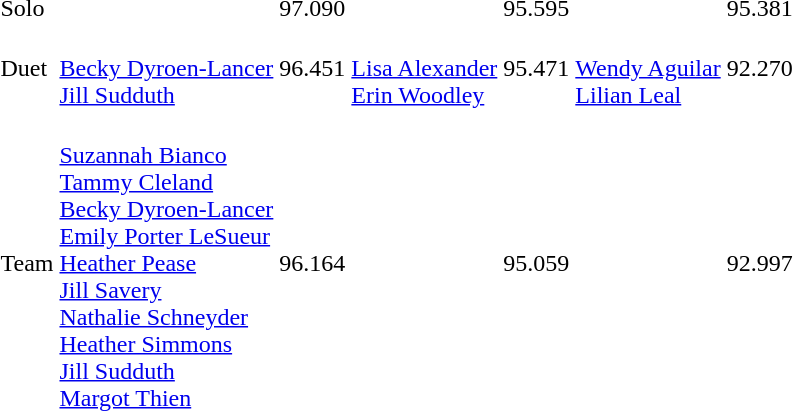<table>
<tr>
<td>Solo</td>
<td></td>
<td>97.090</td>
<td></td>
<td>95.595</td>
<td></td>
<td>95.381</td>
</tr>
<tr>
<td>Duet</td>
<td><br><a href='#'>Becky Dyroen-Lancer</a><br><a href='#'>Jill Sudduth</a></td>
<td>96.451</td>
<td><br><a href='#'>Lisa Alexander</a><br><a href='#'>Erin Woodley</a></td>
<td>95.471</td>
<td><br><a href='#'>Wendy Aguilar</a><br><a href='#'>Lilian Leal</a></td>
<td>92.270</td>
</tr>
<tr>
<td>Team</td>
<td><br><a href='#'>Suzannah Bianco</a><br><a href='#'>Tammy Cleland</a><br><a href='#'>Becky Dyroen-Lancer</a><br><a href='#'>Emily Porter LeSueur</a><br><a href='#'>Heather Pease</a><br><a href='#'>Jill Savery</a><br><a href='#'>Nathalie Schneyder</a><br><a href='#'>Heather Simmons</a><br><a href='#'>Jill Sudduth</a><br><a href='#'>Margot Thien</a></td>
<td>96.164</td>
<td></td>
<td>95.059</td>
<td></td>
<td>92.997</td>
</tr>
</table>
